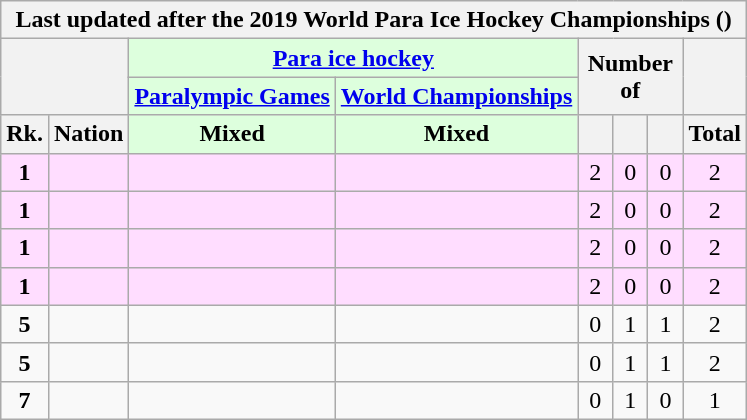<table class="wikitable" style="margin-top: 0em; text-align: center; font-size: 100%;">
<tr>
<th colspan="8">Last updated after the 2019 World Para Ice Hockey Championships ()</th>
</tr>
<tr>
<th rowspan="2" colspan="2"></th>
<th colspan="2" style="background: #dfd;"><a href='#'>Para ice hockey</a></th>
<th rowspan="2" colspan="3">Number of</th>
<th rowspan="2"></th>
</tr>
<tr>
<th style="background: #dfd;"><a href='#'>Paralympic Games</a></th>
<th style="background: #dfd;"><a href='#'>World Championships</a></th>
</tr>
<tr>
<th style="width: 1em;">Rk.</th>
<th>Nation</th>
<th style="background: #dfd;">Mixed</th>
<th style="background: #dfd;">Mixed</th>
<th style="width: 1em;"></th>
<th style="width: 1em;"></th>
<th style="width: 1em;"></th>
<th style="width: 1em;">Total</th>
</tr>
<tr style="background: #fdf;">
<td><strong>1</strong></td>
<td style="text-align: left;"></td>
<td></td>
<td></td>
<td>2</td>
<td>0</td>
<td>0</td>
<td>2</td>
</tr>
<tr style="background: #fdf;">
<td><strong>1</strong></td>
<td style="text-align: left;"></td>
<td></td>
<td></td>
<td>2</td>
<td>0</td>
<td>0</td>
<td>2</td>
</tr>
<tr style="background: #fdf;">
<td><strong>1</strong></td>
<td style="text-align: left;"></td>
<td></td>
<td></td>
<td>2</td>
<td>0</td>
<td>0</td>
<td>2</td>
</tr>
<tr style="background: #fdf;">
<td><strong>1</strong></td>
<td style="text-align: left;"></td>
<td></td>
<td></td>
<td>2</td>
<td>0</td>
<td>0</td>
<td>2</td>
</tr>
<tr>
<td><strong>5</strong></td>
<td style="text-align: left;"></td>
<td></td>
<td></td>
<td>0</td>
<td>1</td>
<td>1</td>
<td>2</td>
</tr>
<tr>
<td><strong>5</strong></td>
<td style="text-align: left;"></td>
<td></td>
<td></td>
<td>0</td>
<td>1</td>
<td>1</td>
<td>2</td>
</tr>
<tr>
<td><strong>7</strong></td>
<td style="text-align: left;"></td>
<td></td>
<td></td>
<td>0</td>
<td>1</td>
<td>0</td>
<td>1</td>
</tr>
</table>
